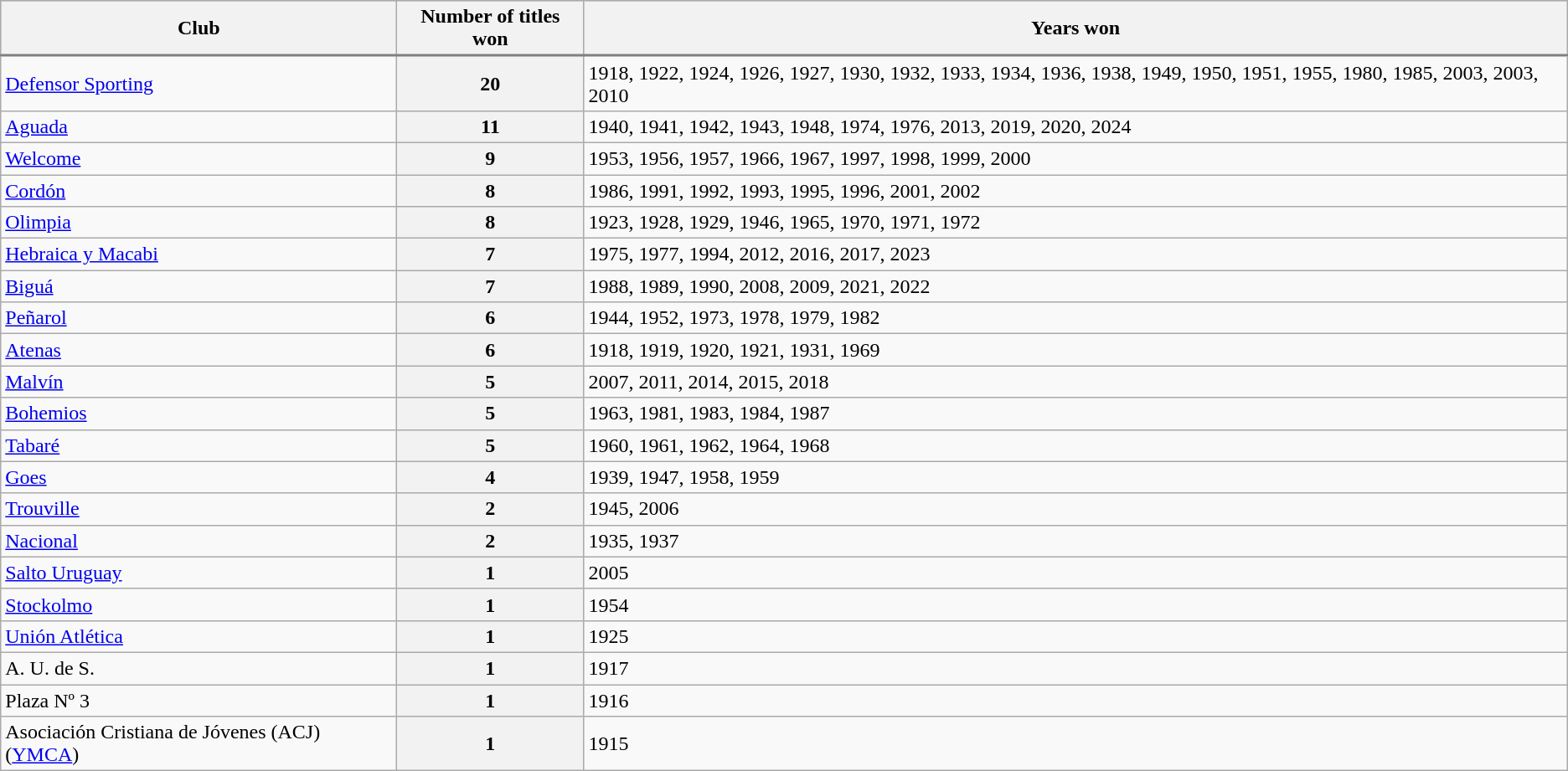<table class="wikitable">
<tr style="text-align:center; border-bottom:2px solid gray;" bgcolor="lightsteelblue">
<th>Club</th>
<th>Number of titles won</th>
<th>Years won</th>
</tr>
<tr>
<td> <a href='#'>Defensor Sporting</a></td>
<th>20</th>
<td>1918, 1922, 1924, 1926, 1927, 1930, 1932, 1933, 1934, 1936, 1938, 1949, 1950, 1951, 1955, 1980, 1985, 2003, 2003, 2010</td>
</tr>
<tr>
<td> <a href='#'>Aguada</a></td>
<th>11</th>
<td>1940, 1941, 1942, 1943, 1948, 1974, 1976, 2013, 2019, 2020, 2024</td>
</tr>
<tr>
<td> <a href='#'>Welcome</a></td>
<th>9</th>
<td>1953, 1956, 1957, 1966, 1967, 1997, 1998, 1999, 2000</td>
</tr>
<tr>
<td> <a href='#'>Cordón</a></td>
<th>8</th>
<td>1986, 1991, 1992, 1993, 1995, 1996, 2001, 2002</td>
</tr>
<tr>
<td> <a href='#'>Olimpia</a></td>
<th>8</th>
<td>1923, 1928, 1929, 1946, 1965, 1970, 1971, 1972</td>
</tr>
<tr>
<td> <a href='#'>Hebraica y Macabi</a></td>
<th>7</th>
<td>1975, 1977, 1994, 2012, 2016, 2017, 2023</td>
</tr>
<tr>
<td> <a href='#'>Biguá</a></td>
<th>7</th>
<td>1988, 1989, 1990, 2008, 2009, 2021, 2022</td>
</tr>
<tr>
<td> <a href='#'>Peñarol</a></td>
<th>6</th>
<td>1944, 1952, 1973, 1978, 1979, 1982</td>
</tr>
<tr>
<td> <a href='#'>Atenas</a></td>
<th>6</th>
<td>1918, 1919, 1920, 1921, 1931, 1969</td>
</tr>
<tr>
<td> <a href='#'>Malvín</a></td>
<th>5</th>
<td>2007, 2011, 2014, 2015, 2018</td>
</tr>
<tr>
<td> <a href='#'>Bohemios</a></td>
<th>5</th>
<td>1963, 1981, 1983, 1984, 1987</td>
</tr>
<tr>
<td> <a href='#'>Tabaré</a></td>
<th>5</th>
<td>1960, 1961, 1962, 1964, 1968</td>
</tr>
<tr>
<td> <a href='#'>Goes</a></td>
<th>4</th>
<td>1939, 1947, 1958, 1959</td>
</tr>
<tr>
<td> <a href='#'>Trouville</a></td>
<th>2</th>
<td>1945, 2006</td>
</tr>
<tr>
<td> <a href='#'>Nacional</a></td>
<th>2</th>
<td>1935, 1937</td>
</tr>
<tr>
<td> <a href='#'>Salto Uruguay</a></td>
<th>1</th>
<td>2005</td>
</tr>
<tr>
<td> <a href='#'>Stockolmo</a></td>
<th>1</th>
<td>1954</td>
</tr>
<tr>
<td> <a href='#'>Unión Atlética</a></td>
<th>1</th>
<td>1925</td>
</tr>
<tr>
<td> A. U. de S.</td>
<th>1</th>
<td>1917</td>
</tr>
<tr>
<td> Plaza Nº 3</td>
<th>1</th>
<td>1916</td>
</tr>
<tr>
<td> Asociación Cristiana de Jóvenes (ACJ) (<a href='#'>YMCA</a>)</td>
<th>1</th>
<td>1915</td>
</tr>
</table>
